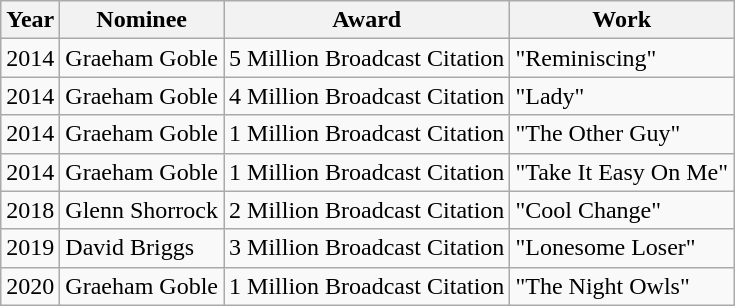<table class="wikitable">
<tr>
<th>Year</th>
<th>Nominee</th>
<th>Award</th>
<th>Work</th>
</tr>
<tr>
<td>2014</td>
<td>Graeham Goble</td>
<td>5 Million Broadcast Citation</td>
<td>"Reminiscing"</td>
</tr>
<tr>
<td>2014</td>
<td>Graeham Goble</td>
<td>4 Million Broadcast Citation</td>
<td>"Lady"</td>
</tr>
<tr>
<td>2014</td>
<td>Graeham Goble</td>
<td>1 Million Broadcast Citation</td>
<td>"The Other Guy"</td>
</tr>
<tr>
<td>2014</td>
<td>Graeham Goble</td>
<td>1 Million Broadcast Citation</td>
<td>"Take It Easy On Me"</td>
</tr>
<tr>
<td>2018</td>
<td>Glenn Shorrock</td>
<td>2 Million Broadcast Citation</td>
<td>"Cool Change"</td>
</tr>
<tr>
<td>2019</td>
<td>David Briggs</td>
<td>3 Million Broadcast Citation</td>
<td>"Lonesome Loser"</td>
</tr>
<tr>
<td>2020</td>
<td>Graeham Goble</td>
<td>1 Million Broadcast Citation</td>
<td>"The Night Owls"</td>
</tr>
</table>
